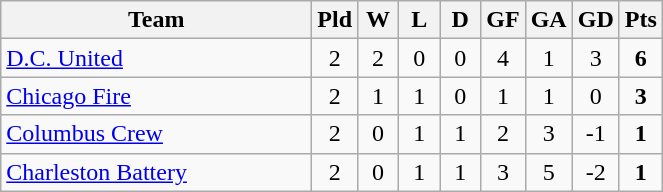<table class="wikitable" style="text-align: center;">
<tr>
<th width="200">Team</th>
<th width="20">Pld</th>
<th width="20">W</th>
<th width="20">L</th>
<th width="20">D</th>
<th width="20">GF</th>
<th width="20">GA</th>
<th width="20">GD</th>
<th width="20">Pts</th>
</tr>
<tr>
<td style="text-align:left;"><a href='#'>D.C. United</a></td>
<td>2</td>
<td>2</td>
<td>0</td>
<td>0</td>
<td>4</td>
<td>1</td>
<td>3</td>
<td><strong>6</strong></td>
</tr>
<tr>
<td style="text-align:left;"><a href='#'>Chicago Fire</a></td>
<td>2</td>
<td>1</td>
<td>1</td>
<td>0</td>
<td>1</td>
<td>1</td>
<td>0</td>
<td><strong>3</strong></td>
</tr>
<tr>
<td style="text-align:left;"><a href='#'>Columbus Crew</a></td>
<td>2</td>
<td>0</td>
<td>1</td>
<td>1</td>
<td>2</td>
<td>3</td>
<td>-1</td>
<td><strong>1</strong></td>
</tr>
<tr>
<td style="text-align:left;"><a href='#'>Charleston Battery</a></td>
<td>2</td>
<td>0</td>
<td>1</td>
<td>1</td>
<td>3</td>
<td>5</td>
<td>-2</td>
<td><strong>1</strong></td>
</tr>
</table>
